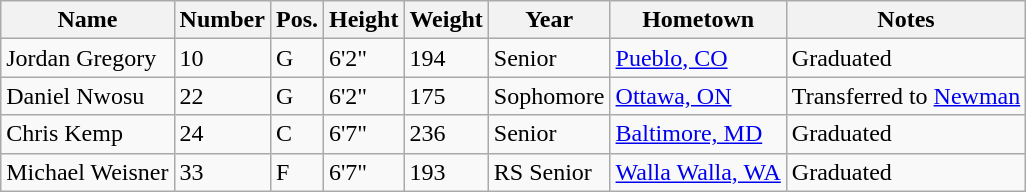<table class="wikitable sortable" border="1">
<tr>
<th>Name</th>
<th>Number</th>
<th>Pos.</th>
<th>Height</th>
<th>Weight</th>
<th>Year</th>
<th>Hometown</th>
<th class="unsortable">Notes</th>
</tr>
<tr>
<td>Jordan Gregory</td>
<td>10</td>
<td>G</td>
<td>6'2"</td>
<td>194</td>
<td>Senior</td>
<td><a href='#'>Pueblo, CO</a></td>
<td>Graduated</td>
</tr>
<tr>
<td>Daniel Nwosu</td>
<td>22</td>
<td>G</td>
<td>6'2"</td>
<td>175</td>
<td>Sophomore</td>
<td><a href='#'>Ottawa, ON</a></td>
<td>Transferred to <a href='#'>Newman</a></td>
</tr>
<tr>
<td>Chris Kemp</td>
<td>24</td>
<td>C</td>
<td>6'7"</td>
<td>236</td>
<td>Senior</td>
<td><a href='#'>Baltimore, MD</a></td>
<td>Graduated</td>
</tr>
<tr>
<td>Michael Weisner</td>
<td>33</td>
<td>F</td>
<td>6'7"</td>
<td>193</td>
<td>RS Senior</td>
<td><a href='#'>Walla Walla, WA</a></td>
<td>Graduated</td>
</tr>
</table>
